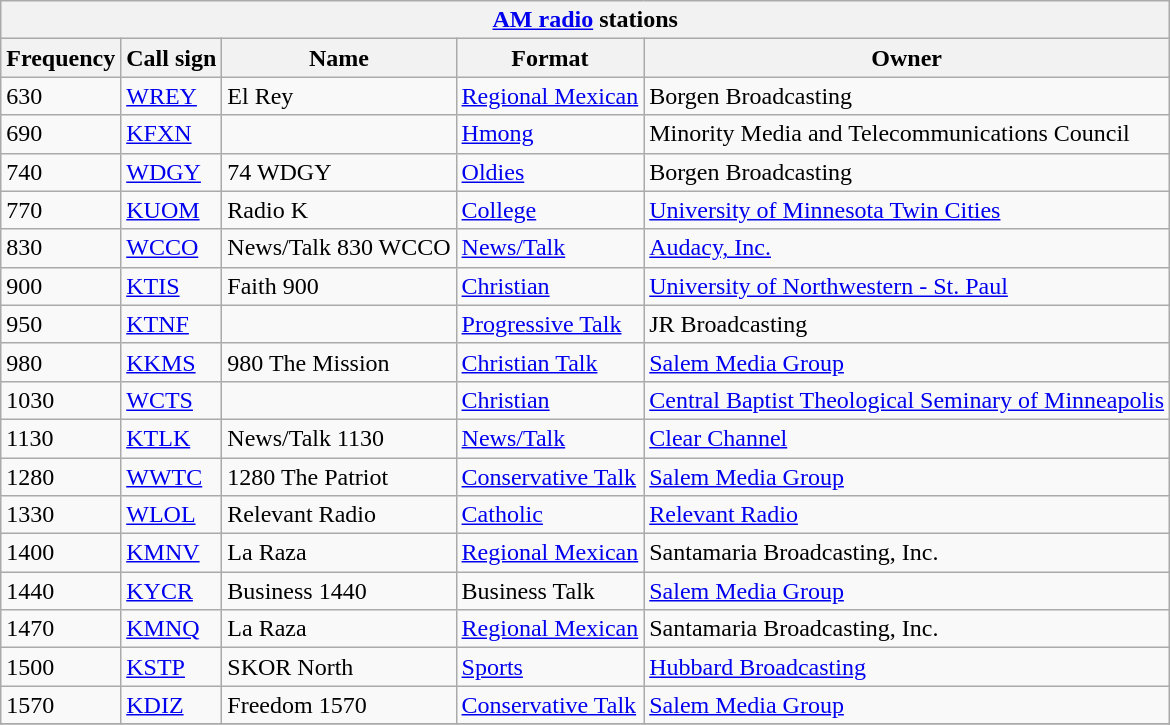<table class="wikitable">
<tr>
<th align="center" colspan="5"><a href='#'>AM radio</a> stations</th>
</tr>
<tr>
<th>Frequency</th>
<th>Call sign</th>
<th>Name</th>
<th>Format</th>
<th>Owner</th>
</tr>
<tr>
<td>630</td>
<td><a href='#'>WREY</a></td>
<td>El Rey</td>
<td><a href='#'>Regional Mexican</a></td>
<td>Borgen Broadcasting</td>
</tr>
<tr>
<td>690</td>
<td><a href='#'>KFXN</a></td>
<td></td>
<td><a href='#'>Hmong</a></td>
<td>Minority Media and Telecommunications Council</td>
</tr>
<tr>
<td>740</td>
<td><a href='#'>WDGY</a></td>
<td>74 WDGY</td>
<td><a href='#'>Oldies</a></td>
<td>Borgen Broadcasting</td>
</tr>
<tr>
<td>770</td>
<td><a href='#'>KUOM</a></td>
<td>Radio K</td>
<td><a href='#'>College</a></td>
<td><a href='#'>University of Minnesota Twin Cities</a></td>
</tr>
<tr>
<td>830</td>
<td><a href='#'>WCCO</a></td>
<td>News/Talk 830 WCCO</td>
<td><a href='#'>News/Talk</a></td>
<td><a href='#'>Audacy, Inc.</a></td>
</tr>
<tr>
<td>900</td>
<td><a href='#'>KTIS</a></td>
<td>Faith 900</td>
<td><a href='#'>Christian</a></td>
<td><a href='#'>University of Northwestern - St. Paul</a></td>
</tr>
<tr>
<td>950</td>
<td><a href='#'>KTNF</a></td>
<td></td>
<td><a href='#'>Progressive Talk</a></td>
<td>JR Broadcasting</td>
</tr>
<tr>
<td>980</td>
<td><a href='#'>KKMS</a></td>
<td>980 The Mission</td>
<td><a href='#'>Christian Talk</a></td>
<td><a href='#'>Salem Media Group</a></td>
</tr>
<tr>
<td>1030</td>
<td><a href='#'>WCTS</a></td>
<td></td>
<td><a href='#'>Christian</a></td>
<td><a href='#'>Central Baptist Theological Seminary of Minneapolis</a></td>
</tr>
<tr>
<td>1130</td>
<td><a href='#'>KTLK</a></td>
<td>News/Talk 1130</td>
<td><a href='#'>News/Talk</a></td>
<td><a href='#'>Clear Channel</a></td>
</tr>
<tr>
<td>1280</td>
<td><a href='#'>WWTC</a></td>
<td>1280 The Patriot</td>
<td><a href='#'>Conservative Talk</a></td>
<td><a href='#'>Salem Media Group</a></td>
</tr>
<tr>
<td>1330</td>
<td><a href='#'>WLOL</a></td>
<td>Relevant Radio</td>
<td><a href='#'>Catholic</a></td>
<td><a href='#'>Relevant Radio</a></td>
</tr>
<tr>
<td>1400</td>
<td><a href='#'>KMNV</a></td>
<td>La Raza</td>
<td><a href='#'>Regional Mexican</a></td>
<td>Santamaria Broadcasting, Inc.</td>
</tr>
<tr>
<td>1440</td>
<td><a href='#'>KYCR</a></td>
<td>Business 1440</td>
<td>Business Talk</td>
<td><a href='#'>Salem Media Group</a></td>
</tr>
<tr>
<td>1470</td>
<td><a href='#'>KMNQ</a></td>
<td>La Raza</td>
<td><a href='#'>Regional Mexican</a></td>
<td>Santamaria Broadcasting, Inc.</td>
</tr>
<tr>
<td>1500</td>
<td><a href='#'>KSTP</a></td>
<td>SKOR North</td>
<td><a href='#'>Sports</a></td>
<td><a href='#'>Hubbard Broadcasting</a></td>
</tr>
<tr>
<td>1570</td>
<td><a href='#'>KDIZ</a></td>
<td>Freedom 1570</td>
<td><a href='#'>Conservative Talk</a></td>
<td><a href='#'>Salem Media Group</a></td>
</tr>
<tr>
</tr>
</table>
